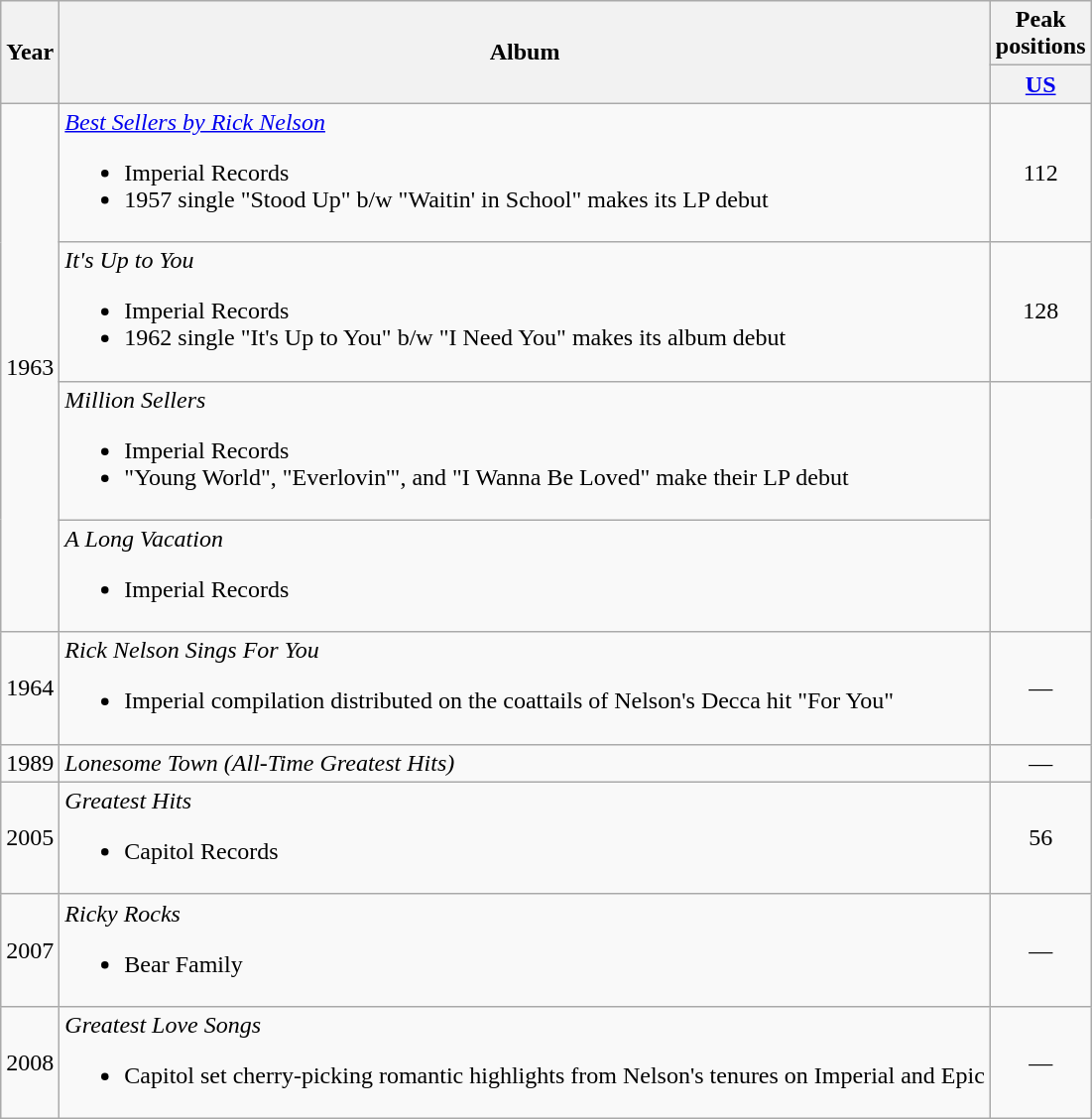<table class="wikitable">
<tr>
<th rowspan="2">Year</th>
<th rowspan="2">Album</th>
<th colspan="1">Peak positions</th>
</tr>
<tr>
<th width="45"><a href='#'>US</a><br></th>
</tr>
<tr>
<td rowspan="4">1963</td>
<td><em><a href='#'>Best Sellers by Rick Nelson</a></em><br><ul><li>Imperial Records</li><li>1957 single "Stood Up" b/w "Waitin' in School" makes its LP debut</li></ul></td>
<td align="center">112</td>
</tr>
<tr>
<td><em>It's Up to You</em><br><ul><li>Imperial Records</li><li>1962 single "It's Up to You" b/w "I Need You" makes its album debut</li></ul></td>
<td align="center">128</td>
</tr>
<tr>
<td><em>Million Sellers</em><br><ul><li>Imperial Records</li><li>"Young World", "Everlovin'", and "I Wanna Be Loved" make their LP debut</li></ul></td>
</tr>
<tr>
<td><em>A Long Vacation</em><br><ul><li>Imperial Records</li></ul></td>
</tr>
<tr>
<td>1964</td>
<td><em>Rick Nelson Sings For You</em><br><ul><li>Imperial compilation distributed on the coattails of Nelson's Decca hit "For You"</li></ul></td>
<td align="center">—</td>
</tr>
<tr>
<td>1989</td>
<td><em>Lonesome Town (All-Time Greatest Hits)</em></td>
<td align="center">—</td>
</tr>
<tr>
<td>2005</td>
<td><em>Greatest Hits</em><br><ul><li>Capitol Records</li></ul></td>
<td align="center">56</td>
</tr>
<tr>
<td>2007</td>
<td><em>Ricky Rocks</em><br><ul><li>Bear Family</li></ul></td>
<td align="center">—</td>
</tr>
<tr>
<td>2008</td>
<td><em>Greatest Love Songs</em><br><ul><li>Capitol set cherry-picking romantic highlights from Nelson's tenures on Imperial and Epic</li></ul></td>
<td align="center">—</td>
</tr>
</table>
